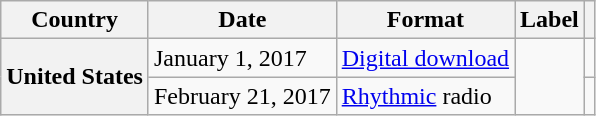<table class="wikitable">
<tr>
<th>Country</th>
<th>Date</th>
<th>Format</th>
<th>Label</th>
<th></th>
</tr>
<tr>
<th scope="row" rowspan="2">United States</th>
<td>January 1, 2017</td>
<td><a href='#'>Digital download</a></td>
<td rowspan="2"></td>
</tr>
<tr>
<td>February 21, 2017</td>
<td><a href='#'>Rhythmic</a> radio</td>
<td></td>
</tr>
</table>
